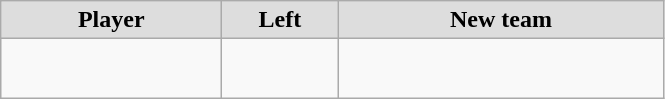<table class="wikitable" style="text-align: center">
<tr align="center"  bgcolor="#dddddd">
<td style="width:140px"><strong>Player</strong></td>
<td style="width:70px"><strong>Left</strong></td>
<td style="width:210px"><strong>New team</strong></td>
</tr>
<tr style="height:40px">
<td></td>
<td style="font-size: 80%"></td>
<td></td>
</tr>
</table>
